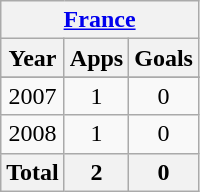<table class="wikitable" style="text-align: center;">
<tr>
<th colspan=3><a href='#'>France</a></th>
</tr>
<tr>
<th>Year</th>
<th>Apps</th>
<th>Goals</th>
</tr>
<tr>
</tr>
<tr>
<td>2007</td>
<td>1</td>
<td>0</td>
</tr>
<tr>
<td>2008</td>
<td>1</td>
<td>0</td>
</tr>
<tr>
<th>Total</th>
<th>2</th>
<th>0</th>
</tr>
</table>
